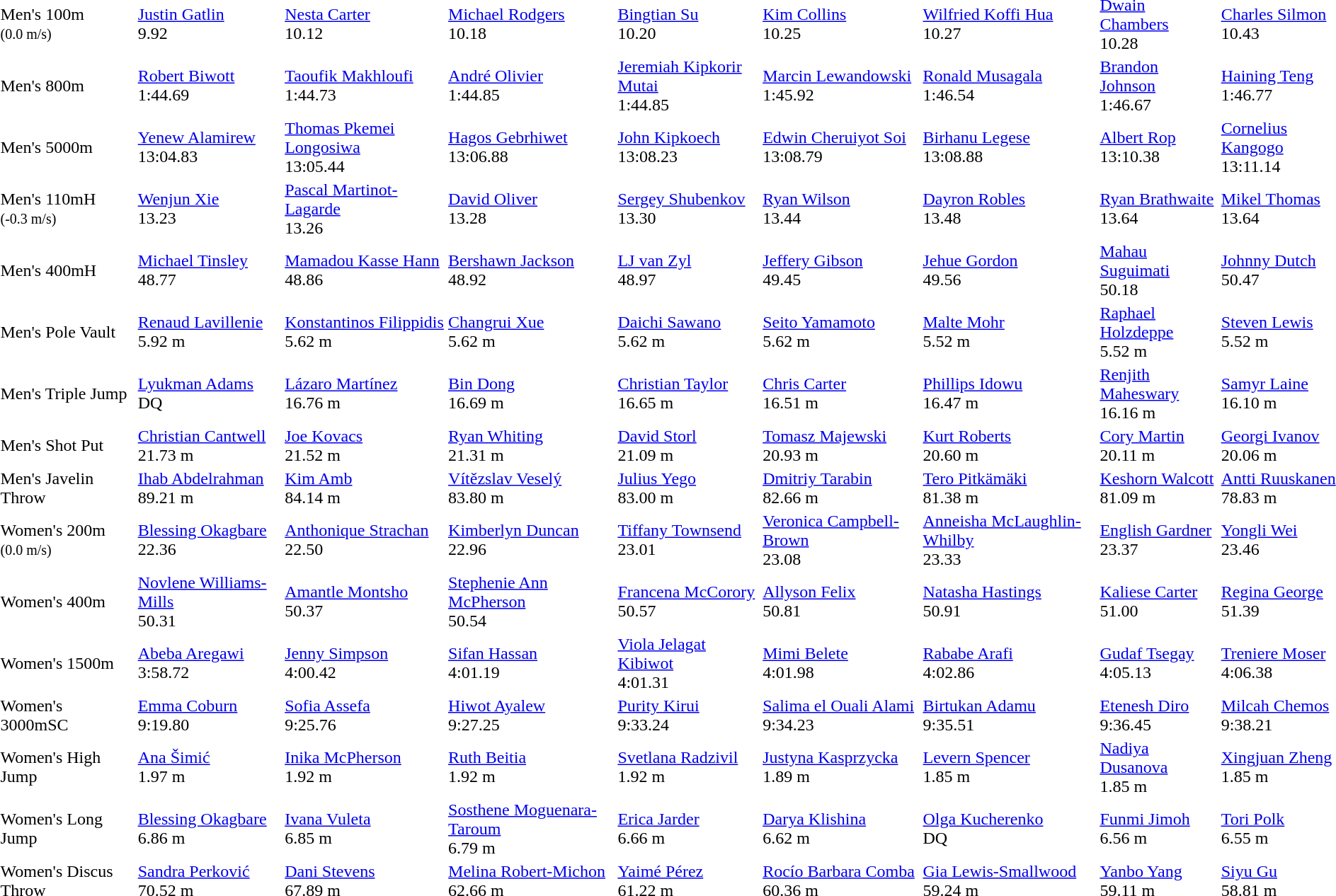<table>
<tr>
<td>Men's 100m<br><small>(0.0 m/s)</small></td>
<td><a href='#'>Justin Gatlin</a><br>  9.92</td>
<td><a href='#'>Nesta Carter</a><br>  10.12</td>
<td><a href='#'>Michael Rodgers</a><br>  10.18</td>
<td><a href='#'>Bingtian Su</a><br>  10.20</td>
<td><a href='#'>Kim Collins</a><br>  10.25</td>
<td><a href='#'>Wilfried Koffi Hua</a><br>  10.27</td>
<td><a href='#'>Dwain Chambers</a><br>  10.28</td>
<td><a href='#'>Charles Silmon</a><br>  10.43</td>
</tr>
<tr>
<td>Men's 800m</td>
<td><a href='#'>Robert Biwott</a><br>  1:44.69</td>
<td><a href='#'>Taoufik Makhloufi</a><br>  1:44.73</td>
<td><a href='#'>André Olivier</a><br>  1:44.85</td>
<td><a href='#'>Jeremiah Kipkorir Mutai</a><br>  1:44.85</td>
<td><a href='#'>Marcin Lewandowski</a><br>  1:45.92</td>
<td><a href='#'>Ronald Musagala</a><br>  1:46.54</td>
<td><a href='#'>Brandon Johnson</a><br>  1:46.67</td>
<td><a href='#'>Haining Teng</a><br>  1:46.77</td>
</tr>
<tr>
<td>Men's 5000m</td>
<td><a href='#'>Yenew Alamirew</a><br>  13:04.83</td>
<td><a href='#'>Thomas Pkemei Longosiwa</a><br>  13:05.44</td>
<td><a href='#'>Hagos Gebrhiwet</a><br>  13:06.88</td>
<td><a href='#'>John Kipkoech</a><br>  13:08.23</td>
<td><a href='#'>Edwin Cheruiyot Soi</a><br>  13:08.79</td>
<td><a href='#'>Birhanu Legese</a><br>  13:08.88</td>
<td><a href='#'>Albert Rop</a><br>  13:10.38</td>
<td><a href='#'>Cornelius Kangogo</a><br>  13:11.14</td>
</tr>
<tr>
<td>Men's 110mH<br><small>(-0.3 m/s)</small></td>
<td><a href='#'>Wenjun Xie</a><br>  13.23</td>
<td><a href='#'>Pascal Martinot-Lagarde</a><br>  13.26</td>
<td><a href='#'>David Oliver</a><br>  13.28</td>
<td><a href='#'>Sergey Shubenkov</a><br>  13.30</td>
<td><a href='#'>Ryan Wilson</a><br>  13.44</td>
<td><a href='#'>Dayron Robles</a><br>  13.48</td>
<td><a href='#'>Ryan Brathwaite</a><br>  13.64</td>
<td><a href='#'>Mikel Thomas</a><br>  13.64</td>
</tr>
<tr>
<td>Men's 400mH</td>
<td><a href='#'>Michael Tinsley</a><br>  48.77</td>
<td><a href='#'>Mamadou Kasse Hann</a><br>  48.86</td>
<td><a href='#'>Bershawn Jackson</a><br>  48.92</td>
<td><a href='#'>LJ van Zyl</a><br>  48.97</td>
<td><a href='#'>Jeffery Gibson</a><br>  49.45</td>
<td><a href='#'>Jehue Gordon</a><br>  49.56</td>
<td><a href='#'>Mahau Suguimati</a><br>  50.18</td>
<td><a href='#'>Johnny Dutch</a><br>  50.47</td>
</tr>
<tr>
<td>Men's Pole Vault</td>
<td><a href='#'>Renaud Lavillenie</a><br>  5.92 m</td>
<td><a href='#'>Konstantinos Filippidis</a><br>  5.62 m</td>
<td><a href='#'>Changrui Xue</a><br>  5.62 m</td>
<td><a href='#'>Daichi Sawano</a><br>  5.62 m</td>
<td><a href='#'>Seito Yamamoto</a><br>  5.62 m</td>
<td><a href='#'>Malte Mohr</a><br>  5.52 m</td>
<td><a href='#'>Raphael Holzdeppe</a><br>  5.52 m</td>
<td><a href='#'>Steven Lewis</a><br>  5.52 m</td>
</tr>
<tr>
<td>Men's Triple Jump</td>
<td><a href='#'>Lyukman Adams</a><br>  DQ</td>
<td><a href='#'>Lázaro Martínez</a><br>  16.76 m</td>
<td><a href='#'>Bin Dong</a><br>  16.69 m</td>
<td><a href='#'>Christian Taylor</a><br>  16.65 m</td>
<td><a href='#'>Chris Carter</a><br>  16.51 m</td>
<td><a href='#'>Phillips Idowu</a><br>  16.47 m</td>
<td><a href='#'>Renjith Maheswary</a><br>  16.16 m</td>
<td><a href='#'>Samyr Laine</a><br>  16.10 m</td>
</tr>
<tr>
<td>Men's Shot Put</td>
<td><a href='#'>Christian Cantwell</a><br>  21.73 m</td>
<td><a href='#'>Joe Kovacs</a><br>  21.52 m</td>
<td><a href='#'>Ryan Whiting</a><br>  21.31 m</td>
<td><a href='#'>David Storl</a><br>  21.09 m</td>
<td><a href='#'>Tomasz Majewski</a><br>  20.93 m</td>
<td><a href='#'>Kurt Roberts</a><br>  20.60 m</td>
<td><a href='#'>Cory Martin</a><br>  20.11 m</td>
<td><a href='#'>Georgi Ivanov</a><br>  20.06 m</td>
</tr>
<tr>
<td>Men's Javelin Throw</td>
<td><a href='#'>Ihab Abdelrahman</a><br>  89.21 m</td>
<td><a href='#'>Kim Amb</a><br>  84.14 m</td>
<td><a href='#'>Vítězslav Veselý</a><br>  83.80 m</td>
<td><a href='#'>Julius Yego</a><br>  83.00 m</td>
<td><a href='#'>Dmitriy Tarabin</a><br>  82.66 m</td>
<td><a href='#'>Tero Pitkämäki</a><br>  81.38 m</td>
<td><a href='#'>Keshorn Walcott</a><br>  81.09 m</td>
<td><a href='#'>Antti Ruuskanen</a><br>  78.83 m</td>
</tr>
<tr>
<td>Women's 200m<br><small>(0.0 m/s)</small></td>
<td><a href='#'>Blessing Okagbare</a><br>  22.36</td>
<td><a href='#'>Anthonique Strachan</a><br>  22.50</td>
<td><a href='#'>Kimberlyn Duncan</a><br>  22.96</td>
<td><a href='#'>Tiffany Townsend</a><br>  23.01</td>
<td><a href='#'>Veronica Campbell-Brown</a><br>  23.08</td>
<td><a href='#'>Anneisha McLaughlin-Whilby</a><br>  23.33</td>
<td><a href='#'>English Gardner</a><br>  23.37</td>
<td><a href='#'>Yongli Wei</a><br>  23.46</td>
</tr>
<tr>
<td>Women's 400m</td>
<td><a href='#'>Novlene Williams-Mills</a><br>  50.31</td>
<td><a href='#'>Amantle Montsho</a><br>  50.37</td>
<td><a href='#'>Stephenie Ann McPherson</a><br>  50.54</td>
<td><a href='#'>Francena McCorory</a><br>  50.57</td>
<td><a href='#'>Allyson Felix</a><br>  50.81</td>
<td><a href='#'>Natasha Hastings</a><br>  50.91</td>
<td><a href='#'>Kaliese Carter</a><br>  51.00</td>
<td><a href='#'>Regina George</a><br>  51.39</td>
</tr>
<tr>
<td>Women's 1500m</td>
<td><a href='#'>Abeba Aregawi</a><br>  3:58.72</td>
<td><a href='#'>Jenny Simpson</a><br>  4:00.42</td>
<td><a href='#'>Sifan Hassan</a><br>  4:01.19</td>
<td><a href='#'>Viola Jelagat Kibiwot</a><br>  4:01.31</td>
<td><a href='#'>Mimi Belete</a><br>  4:01.98</td>
<td><a href='#'>Rababe Arafi</a><br>  4:02.86</td>
<td><a href='#'>Gudaf Tsegay</a><br>  4:05.13</td>
<td><a href='#'>Treniere Moser</a><br>  4:06.38</td>
</tr>
<tr>
<td>Women's 3000mSC</td>
<td><a href='#'>Emma Coburn</a><br>  9:19.80</td>
<td><a href='#'>Sofia Assefa</a><br>  9:25.76</td>
<td><a href='#'>Hiwot Ayalew</a><br>  9:27.25</td>
<td><a href='#'>Purity Kirui</a><br>  9:33.24</td>
<td><a href='#'>Salima el Ouali Alami</a><br>  9:34.23</td>
<td><a href='#'>Birtukan Adamu</a><br>  9:35.51</td>
<td><a href='#'>Etenesh Diro</a><br>  9:36.45</td>
<td><a href='#'>Milcah Chemos</a><br>  9:38.21</td>
</tr>
<tr>
<td>Women's High Jump</td>
<td><a href='#'>Ana Šimić</a><br>  1.97 m</td>
<td><a href='#'>Inika McPherson</a><br>  1.92 m</td>
<td><a href='#'>Ruth Beitia</a><br>  1.92 m</td>
<td><a href='#'>Svetlana Radzivil</a><br>  1.92 m</td>
<td><a href='#'>Justyna Kasprzycka</a><br>  1.89 m</td>
<td><a href='#'>Levern Spencer</a><br>  1.85 m</td>
<td><a href='#'>Nadiya Dusanova</a><br>  1.85 m</td>
<td><a href='#'>Xingjuan Zheng</a><br>  1.85 m</td>
</tr>
<tr>
<td>Women's Long Jump</td>
<td><a href='#'>Blessing Okagbare</a><br>  6.86 m</td>
<td><a href='#'>Ivana Vuleta</a><br>  6.85 m</td>
<td><a href='#'>Sosthene Moguenara-Taroum</a><br>  6.79 m</td>
<td><a href='#'>Erica Jarder</a><br>  6.66 m</td>
<td><a href='#'>Darya Klishina</a><br>  6.62 m</td>
<td><a href='#'>Olga Kucherenko</a><br>  DQ</td>
<td><a href='#'>Funmi Jimoh</a><br>  6.56 m</td>
<td><a href='#'>Tori Polk</a><br>  6.55 m</td>
</tr>
<tr>
<td>Women's Discus Throw</td>
<td><a href='#'>Sandra Perković</a><br>  70.52 m</td>
<td><a href='#'>Dani Stevens</a><br>  67.89 m</td>
<td><a href='#'>Melina Robert-Michon</a><br>  62.66 m</td>
<td><a href='#'>Yaimé Pérez</a><br>  61.22 m</td>
<td><a href='#'>Rocío Barbara Comba</a><br>  60.36 m</td>
<td><a href='#'>Gia Lewis-Smallwood</a><br>  59.24 m</td>
<td><a href='#'>Yanbo Yang</a><br>  59.11 m</td>
<td><a href='#'>Siyu Gu</a><br>  58.81 m</td>
</tr>
</table>
